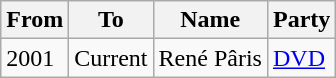<table class="wikitable">
<tr>
<th>From</th>
<th>To</th>
<th>Name</th>
<th>Party</th>
</tr>
<tr>
<td>2001</td>
<td>Current</td>
<td>René Pâris</td>
<td><a href='#'>DVD</a></td>
</tr>
</table>
